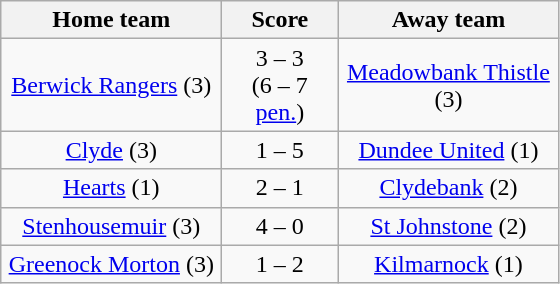<table class="wikitable" style="text-align: center">
<tr>
<th width=140>Home team</th>
<th width=70>Score</th>
<th width=140>Away team</th>
</tr>
<tr>
<td><a href='#'>Berwick Rangers</a> (3)</td>
<td>3 – 3<br> (6 – 7 <a href='#'>pen.</a>)</td>
<td><a href='#'>Meadowbank Thistle</a> (3)</td>
</tr>
<tr>
<td><a href='#'>Clyde</a> (3)</td>
<td>1 – 5</td>
<td><a href='#'>Dundee United</a> (1)</td>
</tr>
<tr>
<td><a href='#'>Hearts</a> (1)</td>
<td>2 – 1</td>
<td><a href='#'>Clydebank</a> (2)</td>
</tr>
<tr>
<td><a href='#'>Stenhousemuir</a> (3)</td>
<td>4 – 0</td>
<td><a href='#'>St Johnstone</a> (2)</td>
</tr>
<tr>
<td><a href='#'>Greenock Morton</a> (3)</td>
<td>1 – 2</td>
<td><a href='#'>Kilmarnock</a> (1)</td>
</tr>
</table>
